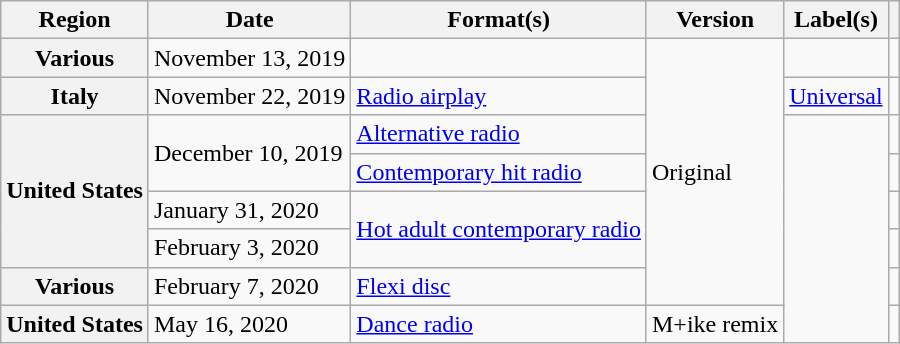<table class="wikitable plainrowheaders">
<tr>
<th scope="col">Region</th>
<th scope="col">Date</th>
<th scope="col">Format(s)</th>
<th scope="col">Version</th>
<th scope="col">Label(s)</th>
<th scope="col"></th>
</tr>
<tr>
<th scope="row">Various</th>
<td>November 13, 2019</td>
<td></td>
<td rowspan="7">Original</td>
<td></td>
<td style="text-align:center;"></td>
</tr>
<tr>
<th scope="row">Italy</th>
<td>November 22, 2019</td>
<td><a href='#'>Radio airplay</a></td>
<td><a href='#'>Universal</a></td>
<td style="text-align:center;"></td>
</tr>
<tr>
<th scope="row" rowspan="4">United States</th>
<td rowspan="2">December 10, 2019</td>
<td><a href='#'>Alternative radio</a></td>
<td rowspan="6"></td>
<td style="text-align:center;"></td>
</tr>
<tr>
<td><a href='#'>Contemporary hit radio</a></td>
<td style="text-align:center;"></td>
</tr>
<tr>
<td>January 31, 2020</td>
<td rowspan="2"><a href='#'>Hot adult contemporary radio</a></td>
<td style="text-align:center;"></td>
</tr>
<tr>
<td>February 3, 2020</td>
<td style="text-align:center;"></td>
</tr>
<tr>
<th scope="row">Various</th>
<td>February 7, 2020</td>
<td><a href='#'>Flexi disc</a></td>
<td style="text-align:center;"></td>
</tr>
<tr>
<th scope="row">United States</th>
<td>May 16, 2020</td>
<td><a href='#'>Dance radio</a></td>
<td>M+ike remix</td>
<td style="text-align:center;"></td>
</tr>
</table>
